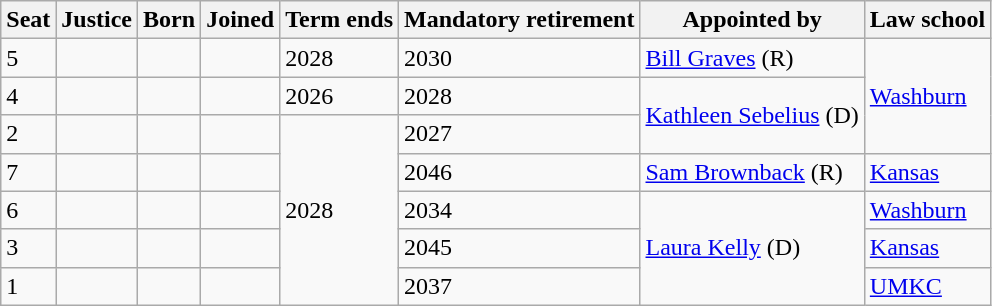<table class="wikitable sortable">
<tr>
<th>Seat</th>
<th>Justice</th>
<th>Born</th>
<th>Joined</th>
<th>Term ends</th>
<th>Mandatory retirement</th>
<th>Appointed by</th>
<th>Law school</th>
</tr>
<tr>
<td>5</td>
<td></td>
<td></td>
<td></td>
<td>2028</td>
<td>2030</td>
<td><a href='#'>Bill Graves</a> (R)</td>
<td rowspan=3><a href='#'>Washburn</a></td>
</tr>
<tr>
<td>4</td>
<td></td>
<td></td>
<td></td>
<td>2026</td>
<td>2028</td>
<td rowspan=2 ><a href='#'>Kathleen Sebelius</a> (D)</td>
</tr>
<tr>
<td>2</td>
<td></td>
<td></td>
<td></td>
<td rowspan=5>2028</td>
<td>2027</td>
</tr>
<tr>
<td>7</td>
<td></td>
<td></td>
<td></td>
<td>2046</td>
<td><a href='#'>Sam Brownback</a> (R)</td>
<td><a href='#'>Kansas</a></td>
</tr>
<tr>
<td>6</td>
<td></td>
<td></td>
<td></td>
<td>2034</td>
<td rowspan=3 ><a href='#'>Laura Kelly</a> (D)</td>
<td><a href='#'>Washburn</a></td>
</tr>
<tr>
<td>3</td>
<td></td>
<td></td>
<td></td>
<td>2045</td>
<td><a href='#'>Kansas</a></td>
</tr>
<tr>
<td>1</td>
<td></td>
<td></td>
<td></td>
<td>2037</td>
<td><a href='#'>UMKC</a></td>
</tr>
</table>
